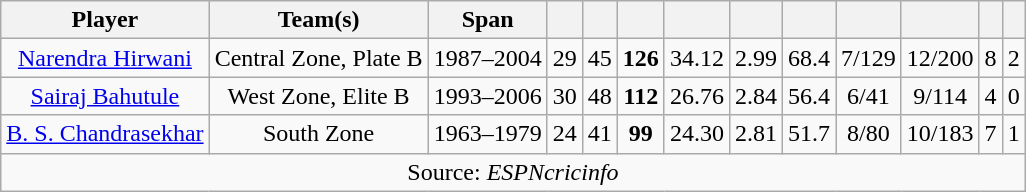<table {| class="wikitable" style="text-align: center">
<tr>
<th>Player</th>
<th>Team(s)</th>
<th>Span</th>
<th></th>
<th></th>
<th></th>
<th></th>
<th></th>
<th></th>
<th></th>
<th></th>
<th></th>
<th></th>
</tr>
<tr>
<td><a href='#'>Narendra Hirwani</a></td>
<td>Central Zone, Plate B</td>
<td>1987–2004</td>
<td>29</td>
<td>45</td>
<td><strong>126</strong></td>
<td>34.12</td>
<td>2.99</td>
<td>68.4</td>
<td>7/129</td>
<td>12/200</td>
<td>8</td>
<td>2</td>
</tr>
<tr>
<td><a href='#'>Sairaj Bahutule</a></td>
<td>West Zone, Elite B</td>
<td>1993–2006</td>
<td>30</td>
<td>48</td>
<td><strong>112</strong></td>
<td>26.76</td>
<td>2.84</td>
<td>56.4</td>
<td>6/41</td>
<td>9/114</td>
<td>4</td>
<td>0</td>
</tr>
<tr>
<td><a href='#'>B. S. Chandrasekhar</a></td>
<td>South Zone</td>
<td>1963–1979</td>
<td>24</td>
<td>41</td>
<td><strong>99</strong></td>
<td>24.30</td>
<td>2.81</td>
<td>51.7</td>
<td>8/80</td>
<td>10/183</td>
<td>7</td>
<td>1</td>
</tr>
<tr>
<td colspan="13">Source: <em>ESPNcricinfo</em></td>
</tr>
</table>
